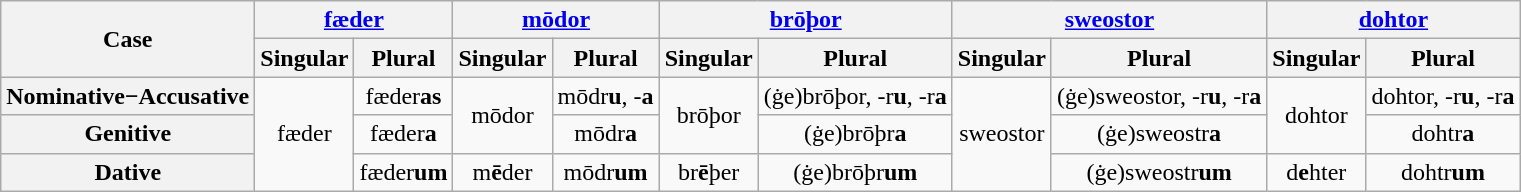<table class="wikitable" style="text-align:center">
<tr>
<th rowspan="2">Case</th>
<th colspan="2"><a href='#'>fæder</a></th>
<th colspan="2"><a href='#'>mōdor</a></th>
<th colspan="2"><a href='#'>brōþor</a></th>
<th colspan="2"><a href='#'>sweostor</a></th>
<th colspan="2"><a href='#'>dohtor</a></th>
</tr>
<tr>
<th>Singular</th>
<th>Plural</th>
<th>Singular</th>
<th>Plural</th>
<th>Singular</th>
<th>Plural</th>
<th>Singular</th>
<th>Plural</th>
<th>Singular</th>
<th>Plural</th>
</tr>
<tr>
<th>Nominative−Accusative</th>
<td rowspan="3">fæder</td>
<td>fæder<strong>as</strong></td>
<td rowspan="2">mōdor</td>
<td>mōdr<strong>u</strong>, -<strong>a</strong></td>
<td rowspan="2">brōþor</td>
<td>(ġe)brōþor, -r<strong>u</strong>, -r<strong>a</strong></td>
<td rowspan="3">sweostor</td>
<td>(ġe)sweostor, -r<strong>u</strong>, -r<strong>a</strong></td>
<td rowspan="2">dohtor</td>
<td>dohtor, -r<strong>u</strong>, -r<strong>a</strong></td>
</tr>
<tr>
<th>Genitive</th>
<td>fæder<strong>a</strong></td>
<td>mōdr<strong>a</strong></td>
<td>(ġe)brōþr<strong>a</strong></td>
<td>(ġe)sweostr<strong>a</strong></td>
<td>dohtr<strong>a</strong></td>
</tr>
<tr>
<th>Dative</th>
<td>fæder<strong>um</strong></td>
<td>m<strong>ē</strong>der</td>
<td>mōdr<strong>um</strong></td>
<td>br<strong>ē</strong>þer</td>
<td>(ġe)brōþr<strong>um</strong></td>
<td>(ġe)sweostr<strong>um</strong></td>
<td>d<strong>e</strong>hter</td>
<td>dohtr<strong>um</strong></td>
</tr>
</table>
